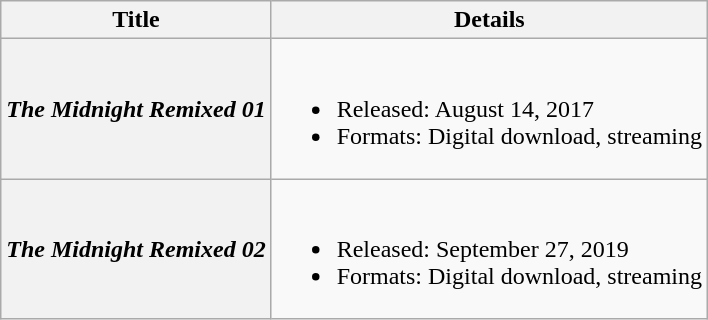<table class="wikitable plainrowheaders">
<tr>
<th>Title</th>
<th>Details</th>
</tr>
<tr>
<th scope="row"><em>The Midnight Remixed 01</em></th>
<td><br><ul><li>Released: August 14, 2017</li><li>Formats: Digital download, streaming</li></ul></td>
</tr>
<tr>
<th scope="row"><em>The Midnight Remixed 02</em></th>
<td><br><ul><li>Released: September 27, 2019</li><li>Formats: Digital download, streaming</li></ul></td>
</tr>
</table>
